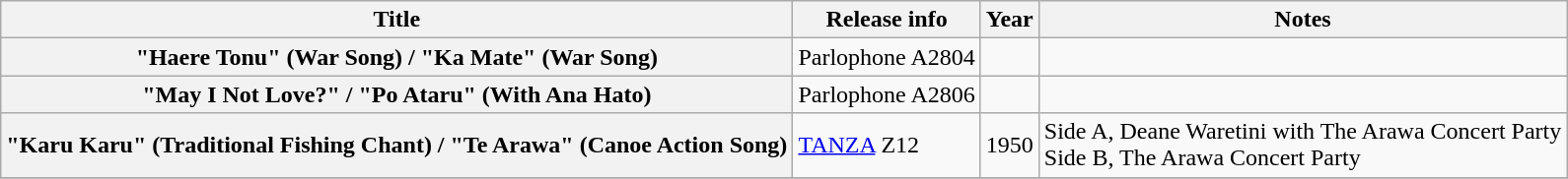<table class="wikitable plainrowheaders sortable">
<tr>
<th scope="col">Title</th>
<th scope="col">Release info</th>
<th scope="col">Year</th>
<th scope="col" class="unsortable">Notes</th>
</tr>
<tr>
<th scope="row">"Haere Tonu" (War Song) / "Ka Mate" (War Song)</th>
<td>Parlophone A2804</td>
<td></td>
<td></td>
</tr>
<tr>
<th scope="row">"May I Not Love?" / "Po Ataru" (With Ana Hato)</th>
<td>Parlophone A2806</td>
<td></td>
<td></td>
</tr>
<tr>
<th scope="row">"Karu Karu" (Traditional Fishing Chant) / "Te Arawa" (Canoe Action Song)</th>
<td><a href='#'>TANZA</a> Z12</td>
<td>1950</td>
<td>Side A, Deane Waretini with The Arawa Concert Party<br>Side B, The Arawa Concert Party</td>
</tr>
<tr>
</tr>
</table>
